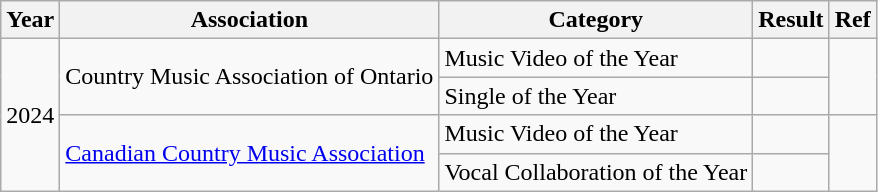<table class="wikitable">
<tr>
<th>Year</th>
<th>Association</th>
<th>Category</th>
<th>Result</th>
<th>Ref</th>
</tr>
<tr>
<td rowspan="4">2024</td>
<td rowspan="2">Country Music Association of Ontario</td>
<td>Music Video of the Year</td>
<td></td>
<td rowspan="2"><br></td>
</tr>
<tr>
<td>Single of the Year</td>
<td></td>
</tr>
<tr>
<td rowspan="2"><a href='#'>Canadian Country Music Association</a></td>
<td>Music Video of the Year</td>
<td></td>
<td rowspan="2"><br></td>
</tr>
<tr>
<td>Vocal Collaboration of the Year</td>
<td></td>
</tr>
</table>
